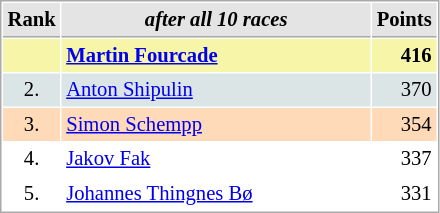<table cellspacing="1" cellpadding="3" style="border:1px solid #aaa; font-size:86%;">
<tr style="background:#e4e4e4;">
<th style="border-bottom:1px solid #aaa; width:10px;">Rank</th>
<th style="border-bottom:1px solid #aaa; width:200px; white-space:nowrap;"><em>after all 10 races</em></th>
<th style="border-bottom:1px solid #aaa; width:20px;">Points</th>
</tr>
<tr style="background:#f7f6a8;">
<td style="text-align:center"></td>
<td> <strong><a href='#'>Martin Fourcade</a></strong></td>
<td style="text-align:right"><strong>416</strong></td>
</tr>
<tr style="background:#dce5e5;">
<td style="text-align:center">2.</td>
<td> <a href='#'>Anton Shipulin</a></td>
<td style="text-align:right">370</td>
</tr>
<tr style="background:#ffdab9;">
<td style="text-align:center">3.</td>
<td> <a href='#'>Simon Schempp</a></td>
<td style="text-align:right">354</td>
</tr>
<tr>
<td style="text-align:center">4.</td>
<td> <a href='#'>Jakov Fak</a></td>
<td style="text-align:right">337</td>
</tr>
<tr>
<td style="text-align:center">5.</td>
<td> <a href='#'>Johannes Thingnes Bø</a></td>
<td style="text-align:right">331</td>
</tr>
</table>
